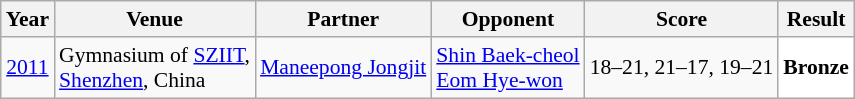<table class="sortable wikitable" style="font-size: 90%;">
<tr>
<th>Year</th>
<th>Venue</th>
<th>Partner</th>
<th>Opponent</th>
<th>Score</th>
<th>Result</th>
</tr>
<tr>
<td align="center"><a href='#'>2011</a></td>
<td align="left">Gymnasium of <a href='#'>SZIIT</a>,<br><a href='#'>Shenzhen</a>, China</td>
<td align="left"> <a href='#'>Maneepong Jongjit</a></td>
<td align="left"> <a href='#'>Shin Baek-cheol</a><br> <a href='#'>Eom Hye-won</a></td>
<td align="left">18–21, 21–17, 19–21</td>
<td style="text-align:left; background:white"> <strong>Bronze</strong></td>
</tr>
</table>
